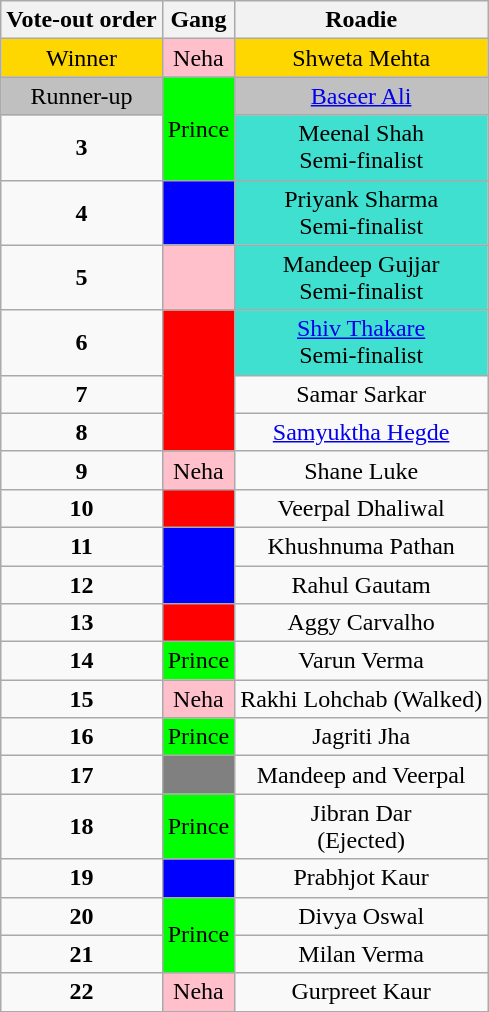<table class="wikitable" style="text-align:center;">
<tr>
<th scope="col">Vote-out order</th>
<th scope="col">Gang</th>
<th scope="col">Roadie</th>
</tr>
<tr>
<td bgcolor=gold>Winner</td>
<td bgcolor=pink>Neha</td>
<td bgcolor=gold>Shweta Mehta</td>
</tr>
<tr>
<td bgcolor=silver>Runner-up</td>
<td rowspan="2" bgcolor=lime>Prince</td>
<td bgcolor=silver><a href='#'>Baseer Ali</a></td>
</tr>
<tr>
<td><strong>3</strong></td>
<td bgcolor=turquoise>Meenal Shah<br>Semi-finalist</td>
</tr>
<tr>
<td><strong>4</strong></td>
<td bgcolor=blue></td>
<td bgcolor=turquoise>Priyank Sharma<br>Semi-finalist</td>
</tr>
<tr>
<td><strong>5</strong></td>
<td bgcolor=pink></td>
<td bgcolor=turquoise>Mandeep Gujjar<br>Semi-finalist</td>
</tr>
<tr>
<td><strong>6</strong></td>
<td rowspan="3" bgcolor=Red></td>
<td bgcolor=turquoise><a href='#'>Shiv Thakare</a><br>Semi-finalist</td>
</tr>
<tr>
<td><strong>7</strong></td>
<td>Samar Sarkar</td>
</tr>
<tr>
<td><strong>8</strong></td>
<td><a href='#'>Samyuktha Hegde</a></td>
</tr>
<tr>
<td><strong>9</strong></td>
<td bgcolor=pink>Neha</td>
<td>Shane Luke</td>
</tr>
<tr>
<td><strong>10</strong></td>
<td bgcolor=red></td>
<td>Veerpal Dhaliwal</td>
</tr>
<tr>
<td><strong>11</strong></td>
<td rowspan="2" bgcolor=blue></td>
<td>Khushnuma Pathan</td>
</tr>
<tr>
<td><strong>12</strong></td>
<td>Rahul Gautam</td>
</tr>
<tr>
<td><strong>13</strong></td>
<td bgcolor=red></td>
<td>Aggy Carvalho</td>
</tr>
<tr>
<td><strong>14</strong></td>
<td bgcolor=lime>Prince</td>
<td>Varun Verma</td>
</tr>
<tr>
<td><strong>15</strong></td>
<td bgcolor=pink>Neha</td>
<td>Rakhi Lohchab (Walked)</td>
</tr>
<tr>
<td><strong>16</strong></td>
<td bgcolor=lime>Prince</td>
<td>Jagriti Jha</td>
</tr>
<tr>
<td><strong>17</strong></td>
<td bgcolor=grey></td>
<td>Mandeep and Veerpal</td>
</tr>
<tr>
<td><strong>18</strong></td>
<td bgcolor=lime>Prince</td>
<td>Jibran Dar<br>(Ejected)</td>
</tr>
<tr>
<td><strong>19</strong></td>
<td bgcolor=blue></td>
<td>Prabhjot Kaur</td>
</tr>
<tr>
<td><strong>20</strong></td>
<td rowspan="2" bgcolor=lime>Prince</td>
<td>Divya Oswal</td>
</tr>
<tr>
<td><strong>21</strong></td>
<td>Milan Verma</td>
</tr>
<tr>
<td><strong>22</strong></td>
<td bgcolor=pink>Neha</td>
<td>Gurpreet Kaur</td>
</tr>
<tr>
</tr>
</table>
